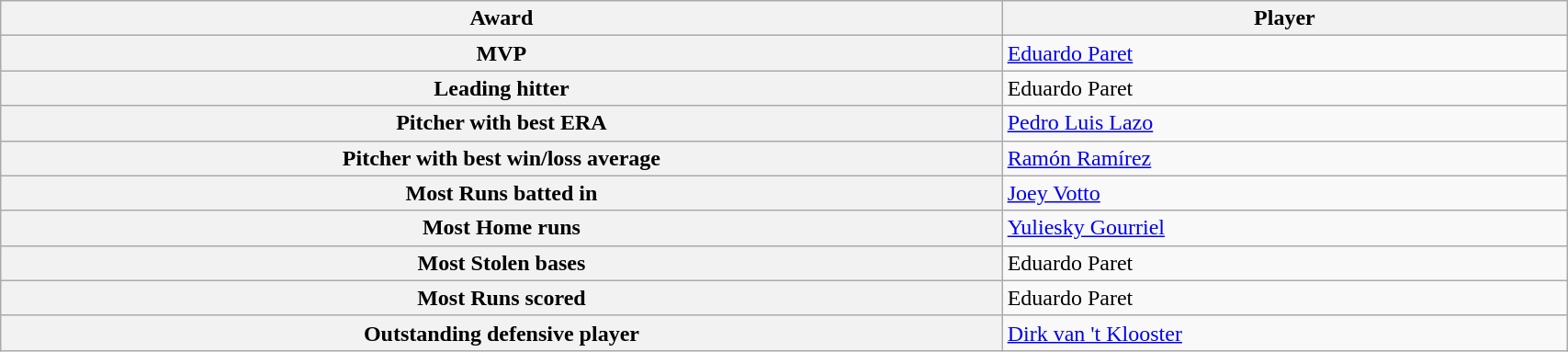<table class="wikitable" style="border-collapse:collapse; width:90%">
<tr>
<th>Award</th>
<th>Player</th>
</tr>
<tr>
<th>MVP</th>
<td> <a href='#'>Eduardo Paret</a></td>
</tr>
<tr>
<th>Leading hitter</th>
<td> Eduardo Paret</td>
</tr>
<tr>
<th>Pitcher with best ERA</th>
<td> <a href='#'>Pedro Luis Lazo</a></td>
</tr>
<tr>
<th>Pitcher with best win/loss average</th>
<td> <a href='#'>Ramón Ramírez</a></td>
</tr>
<tr>
<th>Most Runs batted in</th>
<td> <a href='#'>Joey Votto</a></td>
</tr>
<tr>
<th>Most Home runs</th>
<td> <a href='#'>Yuliesky Gourriel</a></td>
</tr>
<tr>
<th>Most Stolen bases</th>
<td> Eduardo Paret</td>
</tr>
<tr>
<th>Most Runs scored</th>
<td> Eduardo Paret</td>
</tr>
<tr>
<th>Outstanding defensive player</th>
<td> <a href='#'>Dirk van 't Klooster</a></td>
</tr>
</table>
